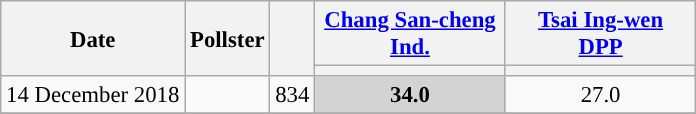<table class="wikitable sortable collapsible" style="font-size:95%; text-align:center">
<tr>
<th rowspan=2>Date</th>
<th rowspan=2>Pollster</th>
<th rowspan=2></th>
<th width=120px><a href='#'>Chang San-cheng</a><br><a href='#'>Ind.</a></th>
<th width=120px><a href='#'>Tsai Ing-wen</a><br><a href='#'>DPP</a></th>
</tr>
<tr>
<th style="background:"></th>
<th style="background:"></th>
</tr>
<tr>
<td>14 December 2018</td>
<td></td>
<td>834</td>
<td style="background-color:lightgrey;"><strong>34.0</strong></td>
<td>27.0</td>
</tr>
<tr>
</tr>
</table>
